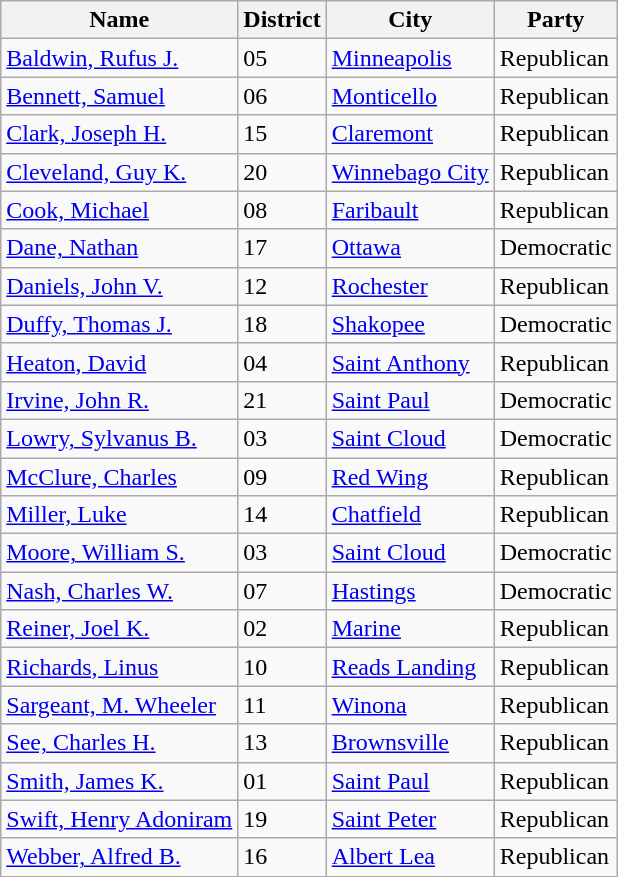<table class="wikitable sortable">
<tr>
<th>Name</th>
<th>District</th>
<th>City</th>
<th>Party</th>
</tr>
<tr>
<td><a href='#'>Baldwin, Rufus J.</a></td>
<td>05</td>
<td><a href='#'>Minneapolis</a></td>
<td>Republican</td>
</tr>
<tr>
<td><a href='#'>Bennett, Samuel</a></td>
<td>06</td>
<td><a href='#'>Monticello</a></td>
<td>Republican</td>
</tr>
<tr>
<td><a href='#'>Clark, Joseph H.</a></td>
<td>15</td>
<td><a href='#'>Claremont</a></td>
<td>Republican</td>
</tr>
<tr>
<td><a href='#'>Cleveland, Guy K.</a></td>
<td>20</td>
<td><a href='#'>Winnebago City</a></td>
<td>Republican</td>
</tr>
<tr>
<td><a href='#'>Cook, Michael</a></td>
<td>08</td>
<td><a href='#'>Faribault</a></td>
<td>Republican</td>
</tr>
<tr>
<td><a href='#'>Dane, Nathan</a></td>
<td>17</td>
<td><a href='#'>Ottawa</a></td>
<td>Democratic</td>
</tr>
<tr>
<td><a href='#'>Daniels, John V.</a></td>
<td>12</td>
<td><a href='#'>Rochester</a></td>
<td>Republican</td>
</tr>
<tr>
<td><a href='#'>Duffy, Thomas J.</a></td>
<td>18</td>
<td><a href='#'>Shakopee</a></td>
<td>Democratic</td>
</tr>
<tr>
<td><a href='#'>Heaton, David</a></td>
<td>04</td>
<td><a href='#'>Saint Anthony</a></td>
<td>Republican</td>
</tr>
<tr>
<td><a href='#'>Irvine, John R.</a></td>
<td>21</td>
<td><a href='#'>Saint Paul</a></td>
<td>Democratic</td>
</tr>
<tr>
<td><a href='#'>Lowry, Sylvanus B.</a></td>
<td>03</td>
<td><a href='#'>Saint Cloud</a></td>
<td>Democratic</td>
</tr>
<tr>
<td><a href='#'>McClure, Charles</a></td>
<td>09</td>
<td><a href='#'>Red Wing</a></td>
<td>Republican</td>
</tr>
<tr>
<td><a href='#'>Miller, Luke</a></td>
<td>14</td>
<td><a href='#'>Chatfield</a></td>
<td>Republican</td>
</tr>
<tr>
<td><a href='#'>Moore, William S.</a></td>
<td>03</td>
<td><a href='#'>Saint Cloud</a></td>
<td>Democratic</td>
</tr>
<tr>
<td><a href='#'>Nash, Charles W.</a></td>
<td>07</td>
<td><a href='#'>Hastings</a></td>
<td>Democratic</td>
</tr>
<tr>
<td><a href='#'>Reiner, Joel K.</a></td>
<td>02</td>
<td><a href='#'>Marine</a></td>
<td>Republican</td>
</tr>
<tr>
<td><a href='#'>Richards, Linus</a></td>
<td>10</td>
<td><a href='#'>Reads Landing</a></td>
<td>Republican</td>
</tr>
<tr>
<td><a href='#'>Sargeant, M. Wheeler</a></td>
<td>11</td>
<td><a href='#'>Winona</a></td>
<td>Republican</td>
</tr>
<tr>
<td><a href='#'>See, Charles H.</a></td>
<td>13</td>
<td><a href='#'>Brownsville</a></td>
<td>Republican</td>
</tr>
<tr>
<td><a href='#'>Smith, James K.</a></td>
<td>01</td>
<td><a href='#'>Saint Paul</a></td>
<td>Republican</td>
</tr>
<tr>
<td><a href='#'>Swift, Henry Adoniram</a></td>
<td>19</td>
<td><a href='#'>Saint Peter</a></td>
<td>Republican</td>
</tr>
<tr>
<td><a href='#'>Webber, Alfred B.</a></td>
<td>16</td>
<td><a href='#'>Albert Lea</a></td>
<td>Republican</td>
</tr>
</table>
